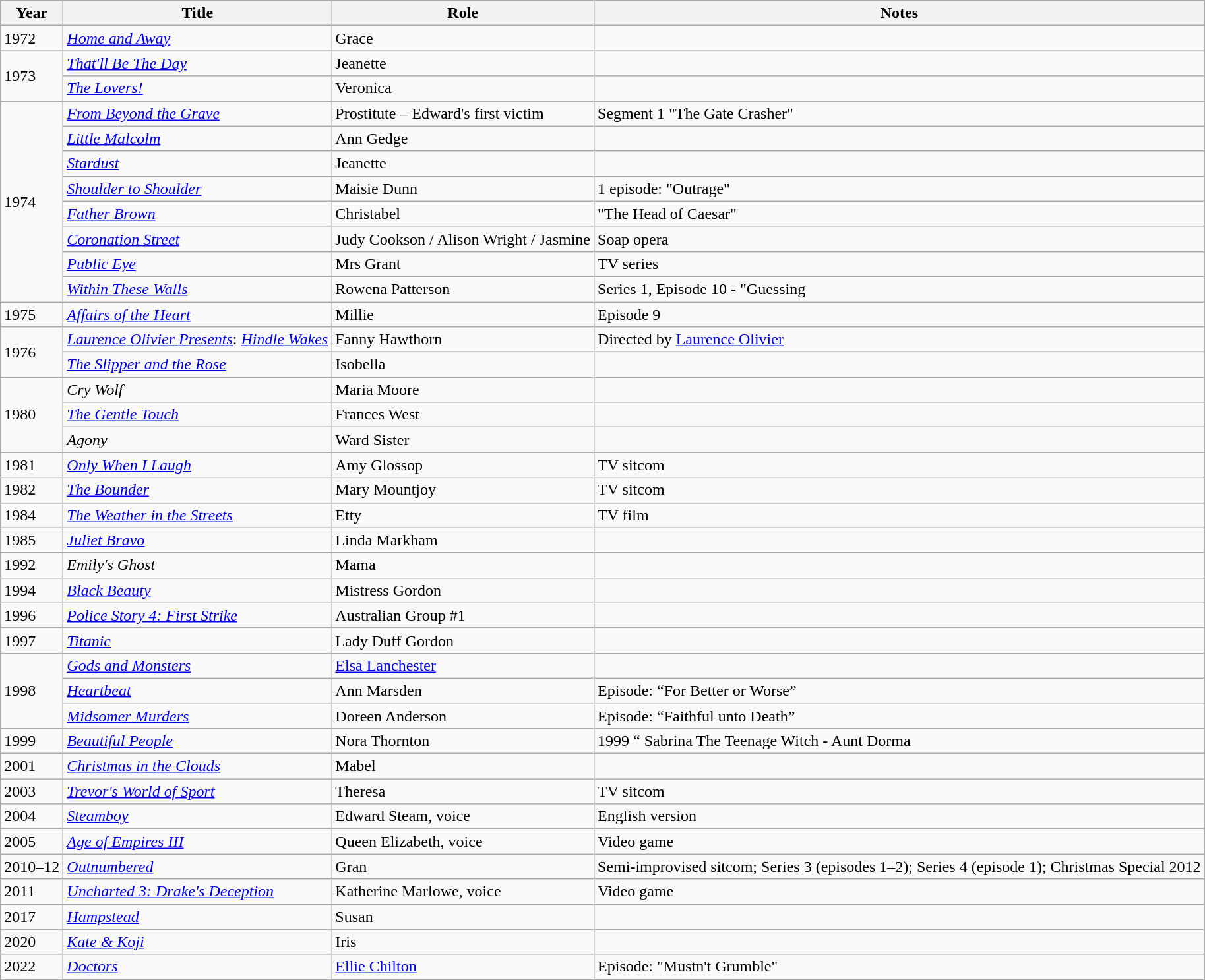<table class="wikitable sortable">
<tr>
<th>Year</th>
<th>Title</th>
<th>Role</th>
<th class = "unsortable">Notes</th>
</tr>
<tr>
<td>1972</td>
<td><em><a href='#'>Home and Away</a></em></td>
<td>Grace</td>
<td></td>
</tr>
<tr>
<td rowspan=2>1973</td>
<td><em><a href='#'>That'll Be The Day</a></em></td>
<td>Jeanette</td>
<td></td>
</tr>
<tr>
<td><em><a href='#'>The Lovers!</a></em></td>
<td>Veronica</td>
<td></td>
</tr>
<tr>
<td rowspan=8>1974</td>
<td><em><a href='#'>From Beyond the Grave</a></em></td>
<td>Prostitute – Edward's first victim</td>
<td>Segment 1 "The Gate Crasher"</td>
</tr>
<tr>
<td><em><a href='#'>Little Malcolm</a></em></td>
<td>Ann Gedge</td>
<td></td>
</tr>
<tr>
<td><em><a href='#'>Stardust</a></em></td>
<td>Jeanette</td>
<td></td>
</tr>
<tr>
<td><em><a href='#'>Shoulder to Shoulder</a></em></td>
<td>Maisie Dunn</td>
<td>1 episode: "Outrage"</td>
</tr>
<tr>
<td><em><a href='#'>Father Brown</a></em></td>
<td>Christabel</td>
<td>"The Head of Caesar"</td>
</tr>
<tr>
<td><em><a href='#'>Coronation Street</a></em></td>
<td>Judy Cookson / Alison Wright / Jasmine</td>
<td>Soap opera</td>
</tr>
<tr>
<td><em><a href='#'>Public Eye</a></em></td>
<td>Mrs Grant</td>
<td>TV series</td>
</tr>
<tr>
<td><em><a href='#'>Within These Walls</a></em></td>
<td>Rowena Patterson</td>
<td>Series 1, Episode 10 - "Guessing</td>
</tr>
<tr>
<td rowspan=1>1975</td>
<td><em><a href='#'>Affairs of the Heart</a></em></td>
<td>Millie</td>
<td>Episode 9</td>
</tr>
<tr>
<td rowspan=2>1976</td>
<td><em><a href='#'>Laurence Olivier Presents</a></em>: <em><a href='#'>Hindle Wakes</a></em></td>
<td>Fanny Hawthorn</td>
<td>Directed by <a href='#'>Laurence Olivier</a></td>
</tr>
<tr>
<td><em><a href='#'>The Slipper and the Rose</a></em></td>
<td>Isobella</td>
<td></td>
</tr>
<tr>
<td rowspan=3>1980</td>
<td><em>Cry Wolf</em></td>
<td>Maria Moore</td>
<td></td>
</tr>
<tr>
<td><em><a href='#'>The Gentle Touch</a></em></td>
<td>Frances West</td>
<td></td>
</tr>
<tr>
<td><em>Agony</em></td>
<td>Ward Sister</td>
<td></td>
</tr>
<tr>
<td>1981</td>
<td><em><a href='#'>Only When I Laugh</a></em></td>
<td>Amy Glossop</td>
<td>TV sitcom</td>
</tr>
<tr>
<td>1982</td>
<td><em><a href='#'>The Bounder</a></em></td>
<td>Mary Mountjoy</td>
<td>TV sitcom</td>
</tr>
<tr>
<td>1984</td>
<td><em><a href='#'>The Weather in the Streets</a></em></td>
<td>Etty</td>
<td>TV film</td>
</tr>
<tr>
<td>1985</td>
<td><em><a href='#'>Juliet Bravo</a></em></td>
<td>Linda Markham</td>
<td></td>
</tr>
<tr>
<td>1992</td>
<td><em>Emily's Ghost</em></td>
<td>Mama</td>
<td></td>
</tr>
<tr>
<td>1994</td>
<td><em><a href='#'>Black Beauty</a></em></td>
<td>Mistress Gordon</td>
<td></td>
</tr>
<tr>
<td>1996</td>
<td><em><a href='#'>Police Story 4: First Strike</a></em></td>
<td>Australian Group #1</td>
<td></td>
</tr>
<tr>
<td>1997</td>
<td><em><a href='#'>Titanic</a></em></td>
<td>Lady Duff Gordon</td>
<td></td>
</tr>
<tr>
<td rowspan=3>1998</td>
<td><em><a href='#'>Gods and Monsters</a></em></td>
<td><a href='#'>Elsa Lanchester</a></td>
<td></td>
</tr>
<tr>
<td><em><a href='#'>Heartbeat</a></em></td>
<td>Ann Marsden</td>
<td>Episode: “For Better or Worse”</td>
</tr>
<tr>
<td><em><a href='#'>Midsomer Murders</a></em></td>
<td>Doreen Anderson</td>
<td>Episode: “Faithful unto Death”</td>
</tr>
<tr>
<td>1999</td>
<td><em><a href='#'>Beautiful People</a></em></td>
<td>Nora Thornton</td>
<td>1999 “ Sabrina The Teenage Witch - Aunt Dorma</td>
</tr>
<tr>
<td>2001</td>
<td><em><a href='#'>Christmas in the Clouds</a></em></td>
<td>Mabel</td>
<td></td>
</tr>
<tr>
<td>2003</td>
<td><em><a href='#'>Trevor's World of Sport</a></em></td>
<td>Theresa</td>
<td>TV sitcom</td>
</tr>
<tr>
<td>2004</td>
<td><em><a href='#'>Steamboy</a></em></td>
<td>Edward Steam, voice</td>
<td>English version</td>
</tr>
<tr>
<td>2005</td>
<td><em><a href='#'>Age of Empires III</a></em></td>
<td>Queen Elizabeth, voice</td>
<td>Video game</td>
</tr>
<tr>
<td>2010–12</td>
<td><em><a href='#'>Outnumbered</a></em></td>
<td>Gran</td>
<td>Semi-improvised sitcom; Series 3 (episodes 1–2); Series 4 (episode 1); Christmas Special 2012</td>
</tr>
<tr>
<td>2011</td>
<td><em><a href='#'>Uncharted 3: Drake's Deception</a></em></td>
<td>Katherine Marlowe, voice</td>
<td>Video game</td>
</tr>
<tr>
<td>2017</td>
<td><em><a href='#'>Hampstead</a></em></td>
<td>Susan</td>
<td></td>
</tr>
<tr>
<td>2020</td>
<td><em><a href='#'>Kate & Koji</a></em></td>
<td>Iris</td>
<td></td>
</tr>
<tr>
<td>2022</td>
<td><em><a href='#'>Doctors</a></em></td>
<td><a href='#'>Ellie Chilton</a></td>
<td>Episode: "Mustn't Grumble"</td>
</tr>
</table>
